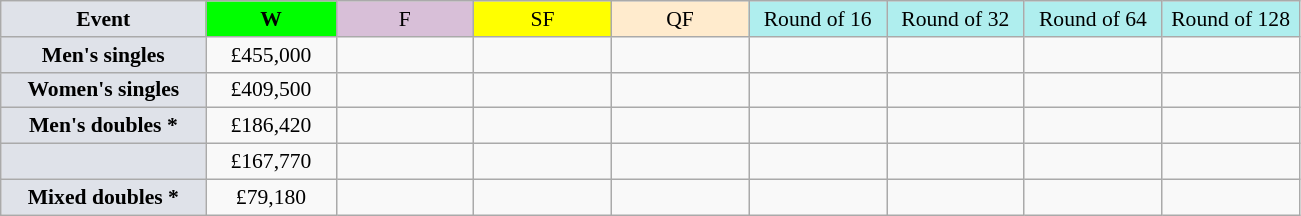<table class=wikitable style=font-size:90%;text-align:center>
<tr>
<td style="width:130px; background:#dfe2e9;"><strong>Event</strong></td>
<td style="width:80px; background:lime;"><strong>W</strong></td>
<td style="width:85px; background:thistle;">F</td>
<td style="width:85px; background:#ff0;">SF</td>
<td style="width:85px; background:#ffebcd;">QF</td>
<td style="width:85px; background:#afeeee;">Round of 16</td>
<td style="width:85px; background:#afeeee;">Round of 32</td>
<td style="width:85px; background:#afeeee;">Round of 64</td>
<td style="width:85px; background:#afeeee;">Round of 128</td>
</tr>
<tr>
<td style="background:#dfe2e9;"><strong>Men's singles</strong></td>
<td>£455,000</td>
<td></td>
<td></td>
<td></td>
<td></td>
<td></td>
<td></td>
<td></td>
</tr>
<tr>
<td style="background:#dfe2e9;"><strong>Women's singles</strong></td>
<td>£409,500</td>
<td></td>
<td></td>
<td></td>
<td></td>
<td></td>
<td></td>
<td></td>
</tr>
<tr>
<td style="background:#dfe2e9;"><strong>Men's doubles *</strong></td>
<td>£186,420</td>
<td></td>
<td></td>
<td></td>
<td></td>
<td></td>
<td></td>
<td></td>
</tr>
<tr>
<td style="background:#dfe2e9;"><strong></strong></td>
<td>£167,770</td>
<td></td>
<td></td>
<td></td>
<td></td>
<td></td>
<td></td>
<td></td>
</tr>
<tr>
<td style="background:#dfe2e9;"><strong>Mixed doubles *</strong></td>
<td>£79,180</td>
<td></td>
<td></td>
<td></td>
<td></td>
<td></td>
<td></td>
<td></td>
</tr>
</table>
